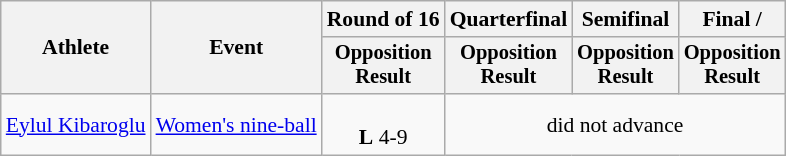<table class=wikitable style=font-size:90%;text-align:center>
<tr>
<th rowspan=2>Athlete</th>
<th rowspan=2>Event</th>
<th>Round of 16</th>
<th>Quarterfinal</th>
<th>Semifinal</th>
<th>Final / </th>
</tr>
<tr style=font-size:95%>
<th>Opposition<br>Result</th>
<th>Opposition<br>Result</th>
<th>Opposition<br>Result</th>
<th>Opposition<br>Result</th>
</tr>
<tr>
<td align=left><a href='#'>Eylul Kibaroglu</a></td>
<td align=left><a href='#'>Women's nine-ball</a></td>
<td><br><strong>L</strong> 4-9</td>
<td colspan=4>did not advance</td>
</tr>
</table>
